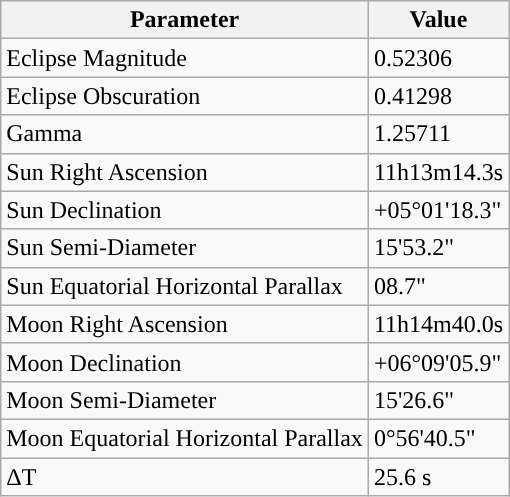<table class="wikitable">
<tr>
<th>Parameter</th>
<th>Value</th>
</tr>
<tr>
<td>Eclipse Magnitude</td>
<td>0.52306</td>
</tr>
<tr>
<td>Eclipse Obscuration</td>
<td>0.41298</td>
</tr>
<tr>
<td>Gamma</td>
<td>1.25711</td>
</tr>
<tr>
<td>Sun Right Ascension</td>
<td>11h13m14.3s</td>
</tr>
<tr>
<td>Sun Declination</td>
<td>+05°01'18.3"</td>
</tr>
<tr>
<td>Sun Semi-Diameter</td>
<td>15'53.2"</td>
</tr>
<tr>
<td>Sun Equatorial Horizontal Parallax</td>
<td>08.7"</td>
</tr>
<tr>
<td>Moon Right Ascension</td>
<td>11h14m40.0s</td>
</tr>
<tr>
<td>Moon Declination</td>
<td>+06°09'05.9"</td>
</tr>
<tr>
<td>Moon Semi-Diameter</td>
<td>15'26.6"</td>
</tr>
<tr>
<td>Moon Equatorial Horizontal Parallax</td>
<td>0°56'40.5"</td>
</tr>
<tr>
<td>ΔT</td>
<td>25.6 s</td>
</tr>
</table>
